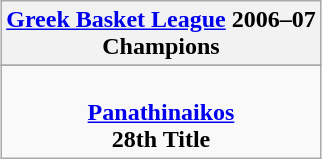<table class="wikitable" style="text-align: center; margin: 0 auto;">
<tr>
<th><a href='#'>Greek Basket League</a> 2006–07<br>Champions</th>
</tr>
<tr>
</tr>
<tr>
<td><br><strong><a href='#'>Panathinaikos</a></strong><br><strong>28th Title</strong></td>
</tr>
</table>
